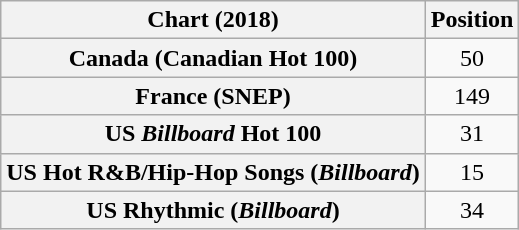<table class="wikitable sortable plainrowheaders" style="text-align:center">
<tr>
<th scope="col">Chart (2018)</th>
<th scope="col">Position</th>
</tr>
<tr>
<th scope="row">Canada (Canadian Hot 100)</th>
<td>50</td>
</tr>
<tr>
<th scope="row">France (SNEP)</th>
<td>149</td>
</tr>
<tr>
<th scope="row">US <em>Billboard</em> Hot 100</th>
<td>31</td>
</tr>
<tr>
<th scope="row">US Hot R&B/Hip-Hop Songs (<em>Billboard</em>)</th>
<td>15</td>
</tr>
<tr>
<th scope="row">US Rhythmic (<em>Billboard</em>)</th>
<td>34</td>
</tr>
</table>
